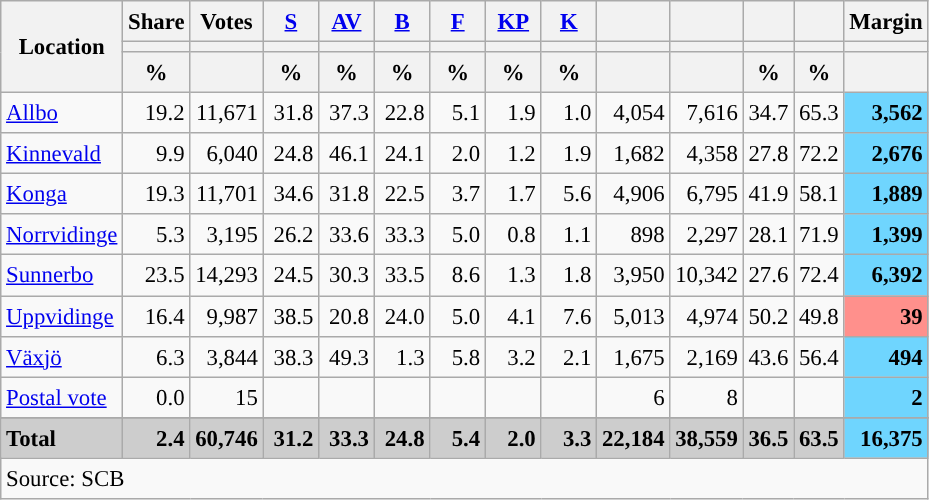<table class="wikitable sortable" style="text-align:right; font-size:95%; line-height:20px;">
<tr>
<th rowspan="3">Location</th>
<th>Share</th>
<th>Votes</th>
<th width="30px" class="unsortable"><a href='#'>S</a></th>
<th width="30px" class="unsortable"><a href='#'>AV</a></th>
<th width="30px" class="unsortable"><a href='#'>B</a></th>
<th width="30px" class="unsortable"><a href='#'>F</a></th>
<th width="30px" class="unsortable"><a href='#'>KP</a></th>
<th width="30px" class="unsortable"><a href='#'>K</a></th>
<th></th>
<th></th>
<th></th>
<th></th>
<th>Margin</th>
</tr>
<tr>
<th></th>
<th></th>
<th style="background:"></th>
<th style="background:"></th>
<th style="background:"></th>
<th style="background:"></th>
<th style="background:"></th>
<th style="background:"></th>
<th style="background:"></th>
<th style="background:"></th>
<th style="background:"></th>
<th style="background:"></th>
<th></th>
</tr>
<tr>
<th data-sort-type="number">%</th>
<th></th>
<th data-sort-type="number">%</th>
<th data-sort-type="number">%</th>
<th data-sort-type="number">%</th>
<th data-sort-type="number">%</th>
<th data-sort-type="number">%</th>
<th data-sort-type="number">%</th>
<th></th>
<th></th>
<th data-sort-type="number">%</th>
<th data-sort-type="number">%</th>
<th></th>
</tr>
<tr>
<td align=left><a href='#'>Allbo</a></td>
<td>19.2</td>
<td>11,671</td>
<td>31.8</td>
<td>37.3</td>
<td>22.8</td>
<td>5.1</td>
<td>1.9</td>
<td>1.0</td>
<td>4,054</td>
<td>7,616</td>
<td>34.7</td>
<td>65.3</td>
<td bgcolor=#6fd5fe><strong>3,562</strong></td>
</tr>
<tr>
<td align=left><a href='#'>Kinnevald</a></td>
<td>9.9</td>
<td>6,040</td>
<td>24.8</td>
<td>46.1</td>
<td>24.1</td>
<td>2.0</td>
<td>1.2</td>
<td>1.9</td>
<td>1,682</td>
<td>4,358</td>
<td>27.8</td>
<td>72.2</td>
<td bgcolor=#6fd5fe><strong>2,676</strong></td>
</tr>
<tr>
<td align=left><a href='#'>Konga</a></td>
<td>19.3</td>
<td>11,701</td>
<td>34.6</td>
<td>31.8</td>
<td>22.5</td>
<td>3.7</td>
<td>1.7</td>
<td>5.6</td>
<td>4,906</td>
<td>6,795</td>
<td>41.9</td>
<td>58.1</td>
<td bgcolor=#6fd5fe><strong>1,889</strong></td>
</tr>
<tr>
<td align=left><a href='#'>Norrvidinge</a></td>
<td>5.3</td>
<td>3,195</td>
<td>26.2</td>
<td>33.6</td>
<td>33.3</td>
<td>5.0</td>
<td>0.8</td>
<td>1.1</td>
<td>898</td>
<td>2,297</td>
<td>28.1</td>
<td>71.9</td>
<td bgcolor=#6fd5fe><strong>1,399</strong></td>
</tr>
<tr>
<td align=left><a href='#'>Sunnerbo</a></td>
<td>23.5</td>
<td>14,293</td>
<td>24.5</td>
<td>30.3</td>
<td>33.5</td>
<td>8.6</td>
<td>1.3</td>
<td>1.8</td>
<td>3,950</td>
<td>10,342</td>
<td>27.6</td>
<td>72.4</td>
<td bgcolor=#6fd5fe><strong>6,392</strong></td>
</tr>
<tr>
<td align=left><a href='#'>Uppvidinge</a></td>
<td>16.4</td>
<td>9,987</td>
<td>38.5</td>
<td>20.8</td>
<td>24.0</td>
<td>5.0</td>
<td>4.1</td>
<td>7.6</td>
<td>5,013</td>
<td>4,974</td>
<td>50.2</td>
<td>49.8</td>
<td bgcolor=#ff908c><strong>39</strong></td>
</tr>
<tr>
<td align=left><a href='#'>Växjö</a></td>
<td>6.3</td>
<td>3,844</td>
<td>38.3</td>
<td>49.3</td>
<td>1.3</td>
<td>5.8</td>
<td>3.2</td>
<td>2.1</td>
<td>1,675</td>
<td>2,169</td>
<td>43.6</td>
<td>56.4</td>
<td bgcolor=#6fd5fe><strong>494</strong></td>
</tr>
<tr>
<td align=left><a href='#'>Postal vote</a></td>
<td>0.0</td>
<td>15</td>
<td></td>
<td></td>
<td></td>
<td></td>
<td></td>
<td></td>
<td>6</td>
<td>8</td>
<td></td>
<td></td>
<td bgcolor=#6fd5fe><strong>2</strong></td>
</tr>
<tr>
</tr>
<tr style="background:#CDCDCD;">
<td align=left><strong>Total</strong></td>
<td><strong>2.4</strong></td>
<td><strong>60,746</strong></td>
<td><strong>31.2</strong></td>
<td><strong>33.3</strong></td>
<td><strong>24.8</strong></td>
<td><strong>5.4</strong></td>
<td><strong>2.0</strong></td>
<td><strong>3.3</strong></td>
<td><strong>22,184</strong></td>
<td><strong>38,559</strong></td>
<td><strong>36.5</strong></td>
<td><strong>63.5</strong></td>
<td bgcolor=#6fd5fe><strong>16,375</strong></td>
</tr>
<tr>
<td align=left colspan=14>Source: SCB </td>
</tr>
</table>
